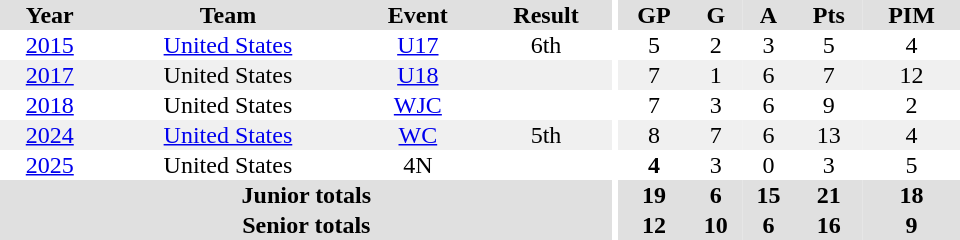<table border="0" cellpadding="1" cellspacing="0" ID="Table3" style="text-align:center; width:40em">
<tr ALIGN="center" bgcolor="#e0e0e0">
<th>Year</th>
<th>Team</th>
<th>Event</th>
<th>Result</th>
<th rowspan="100" bgcolor="#ffffff"></th>
<th>GP</th>
<th>G</th>
<th>A</th>
<th>Pts</th>
<th>PIM</th>
</tr>
<tr>
<td><a href='#'>2015</a></td>
<td><a href='#'>United States</a></td>
<td><a href='#'>U17</a></td>
<td>6th</td>
<td>5</td>
<td>2</td>
<td>3</td>
<td>5</td>
<td>4</td>
</tr>
<tr bgcolor="#f0f0f0">
<td><a href='#'>2017</a></td>
<td>United States</td>
<td><a href='#'>U18</a></td>
<td></td>
<td>7</td>
<td>1</td>
<td>6</td>
<td>7</td>
<td>12</td>
</tr>
<tr>
<td><a href='#'>2018</a></td>
<td>United States</td>
<td><a href='#'>WJC</a></td>
<td></td>
<td>7</td>
<td>3</td>
<td>6</td>
<td>9</td>
<td>2</td>
</tr>
<tr bgcolor="#f0f0f0">
<td><a href='#'>2024</a></td>
<td><a href='#'>United States</a></td>
<td><a href='#'>WC</a></td>
<td>5th</td>
<td>8</td>
<td>7</td>
<td>6</td>
<td>13</td>
<td>4</td>
</tr>
<tr>
<td><a href='#'>2025</a></td>
<td>United States</td>
<td>4N</td>
<td></td>
<th>4</th>
<td>3</td>
<td>0</td>
<td>3</td>
<td>5</td>
</tr>
<tr bgcolor="#e0e0e0">
<th colspan="4">Junior totals</th>
<th>19</th>
<th>6</th>
<th>15</th>
<th>21</th>
<th>18</th>
</tr>
<tr bgcolor="#e0e0e0">
<th colspan="4">Senior totals</th>
<th>12</th>
<th>10</th>
<th>6</th>
<th>16</th>
<th>9</th>
</tr>
</table>
